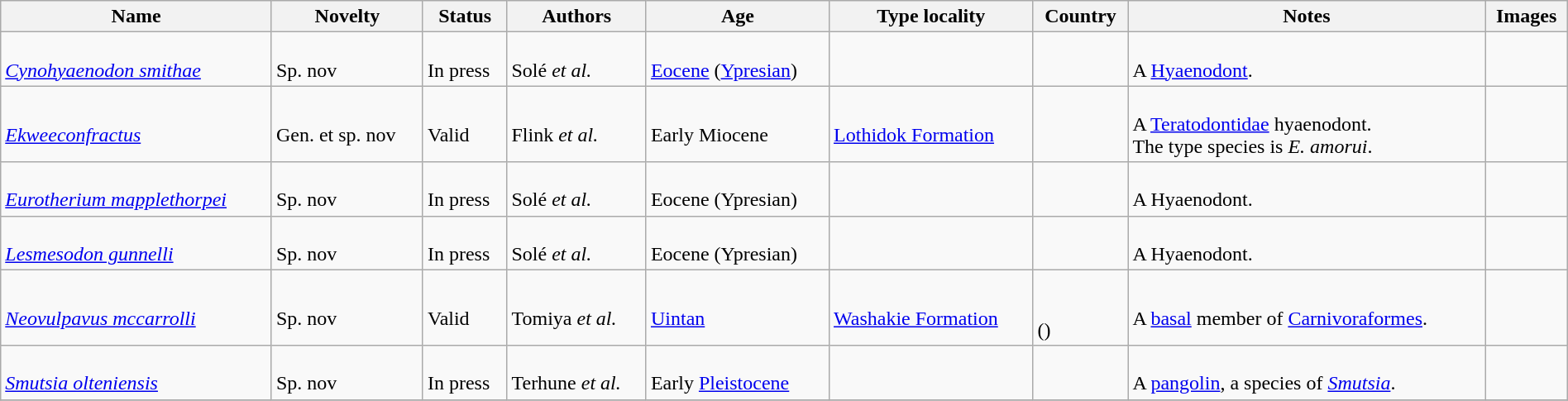<table class="wikitable sortable" align="center" width="100%">
<tr>
<th>Name</th>
<th>Novelty</th>
<th>Status</th>
<th>Authors</th>
<th>Age</th>
<th>Type locality</th>
<th>Country</th>
<th>Notes</th>
<th>Images</th>
</tr>
<tr>
<td><br><em><a href='#'>Cynohyaenodon smithae</a></em></td>
<td><br>Sp. nov</td>
<td><br>In press</td>
<td><br>Solé <em>et al.</em></td>
<td><br><a href='#'>Eocene</a> (<a href='#'>Ypresian</a>)</td>
<td></td>
<td><br></td>
<td><br>A <a href='#'>Hyaenodont</a>.</td>
<td></td>
</tr>
<tr>
<td><br><em><a href='#'>Ekweeconfractus</a></em></td>
<td><br>Gen. et sp. nov</td>
<td><br>Valid</td>
<td><br>Flink <em>et al.</em></td>
<td><br>Early Miocene</td>
<td><br><a href='#'>Lothidok Formation</a></td>
<td><br></td>
<td><br>A <a href='#'>Teratodontidae</a> hyaenodont.<br> The type species is <em>E. amorui</em>.</td>
<td></td>
</tr>
<tr>
<td><br><em><a href='#'>Eurotherium mapplethorpei</a></em></td>
<td><br>Sp. nov</td>
<td><br>In press</td>
<td><br>Solé <em>et al.</em></td>
<td><br>Eocene (Ypresian)</td>
<td></td>
<td><br></td>
<td><br>A Hyaenodont.</td>
<td></td>
</tr>
<tr>
<td><br><em><a href='#'>Lesmesodon gunnelli</a></em></td>
<td><br>Sp. nov</td>
<td><br>In press</td>
<td><br>Solé <em>et al.</em></td>
<td><br>Eocene (Ypresian)</td>
<td></td>
<td><br></td>
<td><br>A Hyaenodont.</td>
<td></td>
</tr>
<tr>
<td><br><em><a href='#'>Neovulpavus mccarrolli</a></em></td>
<td><br>Sp. nov</td>
<td><br>Valid</td>
<td><br>Tomiya <em>et al.</em></td>
<td><br><a href='#'>Uintan</a></td>
<td><br><a href='#'>Washakie Formation</a></td>
<td><br><br>()</td>
<td><br>A <a href='#'>basal</a> member of <a href='#'>Carnivoraformes</a>.</td>
<td></td>
</tr>
<tr>
<td><br><em><a href='#'>Smutsia olteniensis</a></em></td>
<td><br>Sp. nov</td>
<td><br>In press</td>
<td><br>Terhune <em>et al.</em></td>
<td><br>Early <a href='#'>Pleistocene</a></td>
<td></td>
<td><br></td>
<td><br>A <a href='#'>pangolin</a>, a species of <em><a href='#'>Smutsia</a></em>.</td>
<td></td>
</tr>
<tr>
</tr>
</table>
